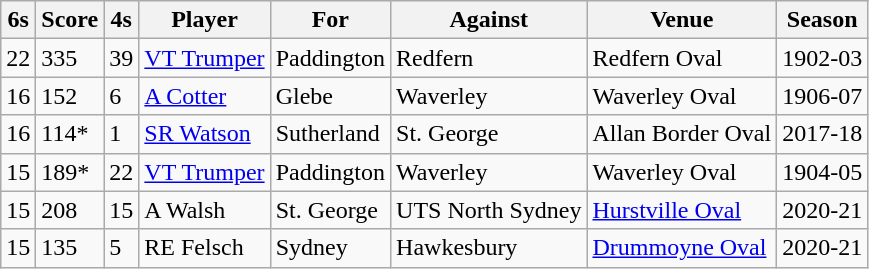<table class="wikitable">
<tr>
<th>6s</th>
<th>Score</th>
<th>4s</th>
<th>Player</th>
<th>For</th>
<th>Against</th>
<th>Venue</th>
<th>Season</th>
</tr>
<tr>
<td>22</td>
<td>335</td>
<td>39</td>
<td><a href='#'>VT Trumper</a></td>
<td>Paddington</td>
<td>Redfern</td>
<td>Redfern Oval</td>
<td>1902-03</td>
</tr>
<tr>
<td>16</td>
<td>152</td>
<td>6</td>
<td><a href='#'>A Cotter</a></td>
<td>Glebe</td>
<td>Waverley</td>
<td>Waverley Oval</td>
<td>1906-07</td>
</tr>
<tr>
<td>16</td>
<td>114*</td>
<td>1</td>
<td><a href='#'>SR Watson</a></td>
<td>Sutherland</td>
<td>St. George</td>
<td>Allan Border Oval</td>
<td>2017-18</td>
</tr>
<tr>
<td>15</td>
<td>189*</td>
<td>22</td>
<td><a href='#'>VT Trumper</a></td>
<td>Paddington</td>
<td>Waverley</td>
<td>Waverley Oval</td>
<td>1904-05</td>
</tr>
<tr>
<td>15</td>
<td>208</td>
<td>15</td>
<td>A Walsh</td>
<td>St. George</td>
<td>UTS North Sydney</td>
<td><a href='#'>Hurstville Oval</a></td>
<td>2020-21</td>
</tr>
<tr>
<td>15</td>
<td>135</td>
<td>5</td>
<td>RE Felsch</td>
<td>Sydney</td>
<td>Hawkesbury</td>
<td><a href='#'>Drummoyne Oval</a></td>
<td>2020-21</td>
</tr>
</table>
